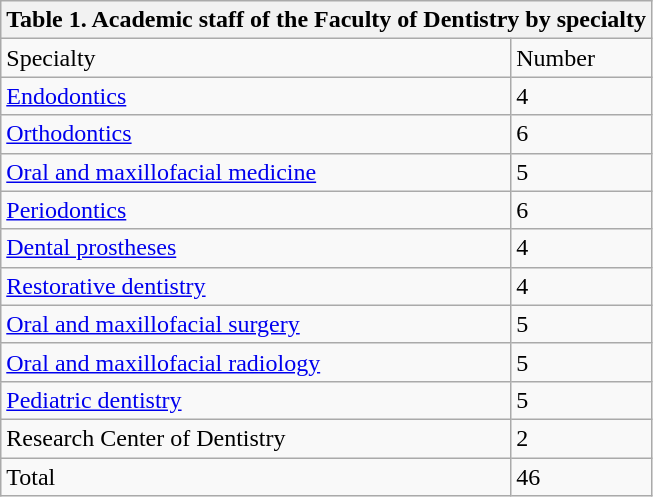<table class="wikitable">
<tr>
<th colspan="2">Table 1. Academic staff of the Faculty of Dentistry by specialty</th>
</tr>
<tr>
<td>Specialty</td>
<td>Number</td>
</tr>
<tr>
<td><a href='#'>Endodontics</a></td>
<td>4</td>
</tr>
<tr>
<td><a href='#'>Orthodontics</a></td>
<td>6</td>
</tr>
<tr>
<td><a href='#'>Oral and maxillofacial medicine</a></td>
<td>5</td>
</tr>
<tr>
<td><a href='#'>Periodontics</a></td>
<td>6</td>
</tr>
<tr>
<td><a href='#'>Dental prostheses</a></td>
<td>4</td>
</tr>
<tr>
<td><a href='#'>Restorative dentistry</a></td>
<td>4</td>
</tr>
<tr>
<td><a href='#'>Oral and maxillofacial surgery</a></td>
<td>5</td>
</tr>
<tr>
<td><a href='#'>Oral and maxillofacial radiology</a></td>
<td>5</td>
</tr>
<tr>
<td><a href='#'>Pediatric dentistry</a></td>
<td>5</td>
</tr>
<tr>
<td>Research Center of Dentistry</td>
<td>2</td>
</tr>
<tr>
<td>Total</td>
<td>46</td>
</tr>
</table>
